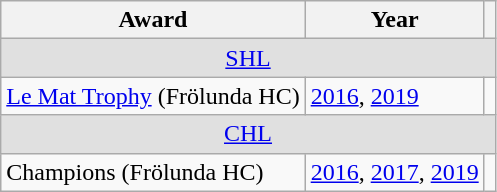<table class="wikitable">
<tr>
<th>Award</th>
<th>Year</th>
<th></th>
</tr>
<tr ALIGN="center" bgcolor="#e0e0e0">
<td colspan="3"><a href='#'>SHL</a></td>
</tr>
<tr>
<td><a href='#'>Le Mat Trophy</a> (Frölunda HC)</td>
<td><a href='#'>2016</a>, <a href='#'>2019</a></td>
<td></td>
</tr>
<tr ALIGN="center" bgcolor="#e0e0e0">
<td colspan="3"><a href='#'>CHL</a></td>
</tr>
<tr>
<td>Champions (Frölunda HC)</td>
<td><a href='#'>2016</a>, <a href='#'>2017</a>, <a href='#'>2019</a></td>
<td></td>
</tr>
</table>
